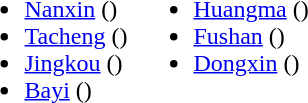<table>
<tr>
<td valign="top"><br><ul><li><a href='#'>Nanxin</a> ()</li><li><a href='#'>Tacheng</a> ()</li><li><a href='#'>Jingkou</a> ()</li><li><a href='#'>Bayi</a> ()</li></ul></td>
<td valign="top"><br><ul><li><a href='#'>Huangma</a> ()</li><li><a href='#'>Fushan</a> ()</li><li><a href='#'>Dongxin</a> ()</li></ul></td>
</tr>
</table>
